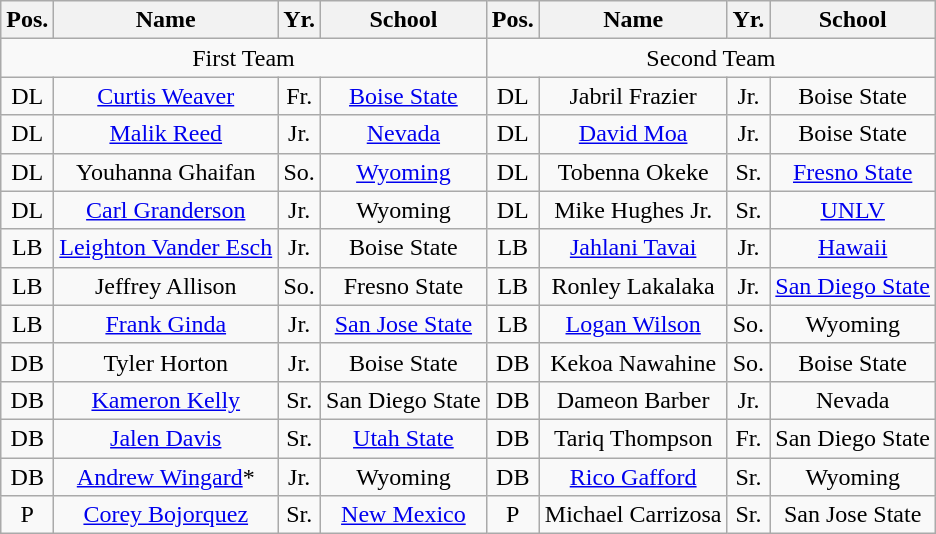<table class="wikitable">
<tr>
<th>Pos.</th>
<th>Name</th>
<th>Yr.</th>
<th>School</th>
<th>Pos.</th>
<th>Name</th>
<th>Yr.</th>
<th>School</th>
</tr>
<tr>
<td colspan="4" style="text-align:center;">First Team</td>
<td colspan="4" style="text-align:center;">Second Team</td>
</tr>
<tr style="text-align:center;">
<td>DL</td>
<td><a href='#'>Curtis Weaver</a></td>
<td>Fr.</td>
<td><a href='#'>Boise State</a></td>
<td>DL</td>
<td>Jabril Frazier</td>
<td>Jr.</td>
<td>Boise State</td>
</tr>
<tr style="text-align:center;">
<td>DL</td>
<td><a href='#'>Malik Reed</a></td>
<td>Jr.</td>
<td><a href='#'>Nevada</a></td>
<td>DL</td>
<td><a href='#'>David Moa</a></td>
<td>Jr.</td>
<td>Boise State</td>
</tr>
<tr style="text-align:center;">
<td>DL</td>
<td>Youhanna Ghaifan</td>
<td>So.</td>
<td><a href='#'>Wyoming</a></td>
<td>DL</td>
<td>Tobenna Okeke</td>
<td>Sr.</td>
<td><a href='#'>Fresno State</a></td>
</tr>
<tr style="text-align:center;">
<td>DL</td>
<td><a href='#'>Carl Granderson</a></td>
<td>Jr.</td>
<td>Wyoming</td>
<td>DL</td>
<td>Mike Hughes Jr.</td>
<td>Sr.</td>
<td><a href='#'>UNLV</a></td>
</tr>
<tr style="text-align:center;">
<td>LB</td>
<td><a href='#'>Leighton Vander Esch</a></td>
<td>Jr.</td>
<td>Boise State</td>
<td>LB</td>
<td><a href='#'>Jahlani Tavai</a></td>
<td>Jr.</td>
<td><a href='#'>Hawaii</a></td>
</tr>
<tr style="text-align:center;">
<td>LB</td>
<td>Jeffrey Allison</td>
<td>So.</td>
<td>Fresno State</td>
<td>LB</td>
<td>Ronley Lakalaka</td>
<td>Jr.</td>
<td><a href='#'>San Diego State</a></td>
</tr>
<tr style="text-align:center;">
<td>LB</td>
<td><a href='#'>Frank Ginda</a></td>
<td>Jr.</td>
<td><a href='#'>San Jose State</a></td>
<td>LB</td>
<td><a href='#'>Logan Wilson</a></td>
<td>So.</td>
<td>Wyoming</td>
</tr>
<tr style="text-align:center;">
<td>DB</td>
<td>Tyler Horton</td>
<td>Jr.</td>
<td>Boise State</td>
<td>DB</td>
<td>Kekoa Nawahine</td>
<td>So.</td>
<td>Boise State</td>
</tr>
<tr style="text-align:center;">
<td>DB</td>
<td><a href='#'>Kameron Kelly</a></td>
<td>Sr.</td>
<td>San Diego State</td>
<td>DB</td>
<td>Dameon Barber</td>
<td>Jr.</td>
<td>Nevada</td>
</tr>
<tr style="text-align:center;">
<td>DB</td>
<td><a href='#'>Jalen Davis</a></td>
<td>Sr.</td>
<td><a href='#'>Utah State</a></td>
<td>DB</td>
<td>Tariq Thompson</td>
<td>Fr.</td>
<td>San Diego State</td>
</tr>
<tr style="text-align:center;">
<td>DB</td>
<td><a href='#'>Andrew Wingard</a>*</td>
<td>Jr.</td>
<td>Wyoming</td>
<td>DB</td>
<td><a href='#'>Rico Gafford</a></td>
<td>Sr.</td>
<td>Wyoming</td>
</tr>
<tr style="text-align:center;">
<td>P</td>
<td><a href='#'>Corey Bojorquez</a></td>
<td>Sr.</td>
<td><a href='#'>New Mexico</a></td>
<td>P</td>
<td>Michael Carrizosa</td>
<td>Sr.</td>
<td>San Jose State</td>
</tr>
</table>
